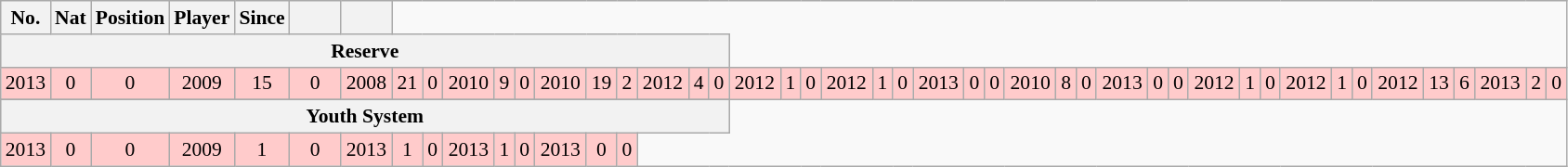<table class="wikitable sortable" style="width:89%; text-align:center; font-size:90%; text-align:centre;">
<tr>
<th width=20>No.</th>
<th width=5>Nat</th>
<th width=30>Position</th>
<th width=40>Player</th>
<th width=30>Since</th>
<th width=30></th>
<th width=30></th>
</tr>
<tr align="left" style="background:#DCDCDC">
<th colspan="18">Reserve</th>
</tr>
<tr align="center" style="background:#FFCBCB">
<td>2013</td>
<td>0</td>
<td>0<br></td>
<td>2009</td>
<td>15</td>
<td>0<br></td>
<td>2008</td>
<td>21</td>
<td>0<br>
</td>
<td>2010</td>
<td>9</td>
<td>0<br></td>
<td>2010</td>
<td>19</td>
<td>2<br></td>
<td>2012</td>
<td>4</td>
<td>0<br></td>
<td>2012</td>
<td>1</td>
<td>0<br></td>
<td>2012</td>
<td>1</td>
<td>0<br></td>
<td>2013</td>
<td>0</td>
<td>0<br></td>
<td>2010</td>
<td>8</td>
<td>0<br></td>
<td>2013</td>
<td>0</td>
<td>0<br></td>
<td>2012</td>
<td>1</td>
<td>0<br></td>
<td>2012</td>
<td>1</td>
<td>0<br></td>
<td>2012</td>
<td>13</td>
<td>6<br></td>
<td>2013</td>
<td>2</td>
<td>0</td>
</tr>
<tr>
</tr>
<tr align="left" style="background:#DCDCDC">
<th colspan="18">Youth System</th>
</tr>
<tr align="center" style="background:#FFCBCB">
<td>2013</td>
<td>0</td>
<td>0<br></td>
<td>2009</td>
<td>1</td>
<td>0<br></td>
<td>2013</td>
<td>1</td>
<td>0<br></td>
<td>2013</td>
<td>1</td>
<td>0<br></td>
<td>2013</td>
<td>0</td>
<td>0</td>
</tr>
</table>
